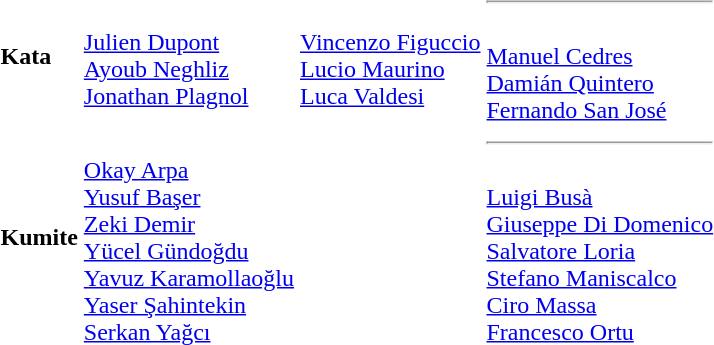<table>
<tr>
<td><strong>Kata</strong></td>
<td><br><a href='#'>Julien Dupont</a><br><a href='#'>Ayoub Neghliz</a><br><a href='#'>Jonathan Plagnol</a></td>
<td><br><a href='#'>Vincenzo Figuccio</a><br><a href='#'>Lucio Maurino</a><br><a href='#'>Luca Valdesi</a></td>
<td><hr><br><a href='#'>Manuel Cedres</a><br><a href='#'>Damián Quintero</a><br><a href='#'>Fernando San José</a></td>
</tr>
<tr>
<td><strong>Kumite</strong></td>
<td><br><a href='#'>Okay Arpa</a><br><a href='#'>Yusuf Başer</a><br><a href='#'>Zeki Demir</a><br><a href='#'>Yücel Gündoğdu</a><br><a href='#'>Yavuz Karamollaoğlu</a><br><a href='#'>Yaser Şahintekin</a><br><a href='#'>Serkan Yağcı</a></td>
<td></td>
<td><hr><br><a href='#'>Luigi Busà</a><br><a href='#'>Giuseppe Di Domenico</a><br><a href='#'>Salvatore Loria</a><br><a href='#'>Stefano Maniscalco</a><br><a href='#'>Ciro Massa</a><br><a href='#'>Francesco Ortu</a></td>
</tr>
</table>
